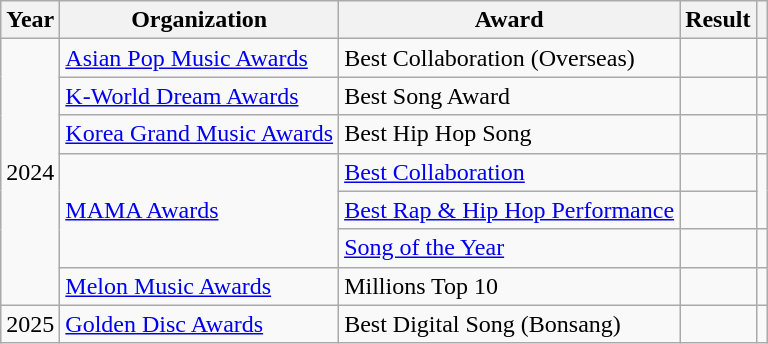<table class="wikitable plainrowheaders">
<tr align=center>
<th scope="col">Year</th>
<th scope="col">Organization</th>
<th scope="col">Award</th>
<th scope="col">Result</th>
<th scope="col"></th>
</tr>
<tr>
<td style="text-align:center" rowspan="7">2024</td>
<td><a href='#'>Asian Pop Music Awards</a></td>
<td>Best Collaboration (Overseas)</td>
<td></td>
<td style="text-align:center"></td>
</tr>
<tr>
<td><a href='#'>K-World Dream Awards</a></td>
<td>Best Song Award</td>
<td></td>
<td style="text-align:center"></td>
</tr>
<tr>
<td><a href='#'> Korea Grand Music Awards</a></td>
<td>Best Hip Hop Song</td>
<td></td>
<td style="text-align:center"></td>
</tr>
<tr>
<td rowspan="3"><a href='#'>MAMA Awards</a></td>
<td><a href='#'>Best Collaboration</a></td>
<td></td>
<td rowspan="2" style="text-align:center"></td>
</tr>
<tr>
<td><a href='#'>Best Rap & Hip Hop Performance</a></td>
<td></td>
</tr>
<tr>
<td><a href='#'>Song of the Year</a></td>
<td></td>
<td style="text-align:center"></td>
</tr>
<tr>
<td><a href='#'>Melon Music Awards</a></td>
<td>Millions Top 10</td>
<td></td>
<td style="text-align:center"></td>
</tr>
<tr>
<td style="text-align:center">2025</td>
<td><a href='#'>Golden Disc Awards</a></td>
<td>Best Digital Song (Bonsang)</td>
<td></td>
<td style="text-align:center"></td>
</tr>
</table>
